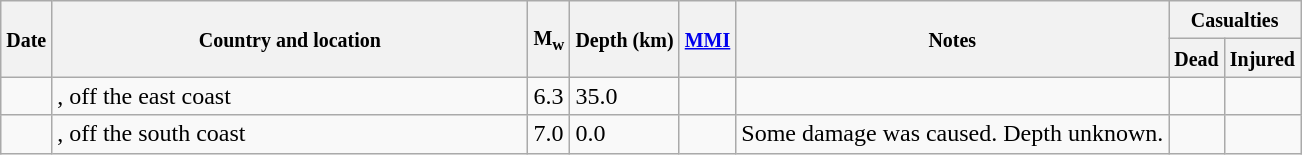<table class="wikitable sortable sort-under" style="border:1px black; margin-left:1em;">
<tr>
<th rowspan="2"><small>Date</small></th>
<th rowspan="2" style="width: 310px"><small>Country and location</small></th>
<th rowspan="2"><small>M<sub>w</sub></small></th>
<th rowspan="2"><small>Depth (km)</small></th>
<th rowspan="2"><small><a href='#'>MMI</a></small></th>
<th rowspan="2" class="unsortable"><small>Notes</small></th>
<th colspan="2"><small>Casualties</small></th>
</tr>
<tr>
<th><small>Dead</small></th>
<th><small>Injured</small></th>
</tr>
<tr>
<td></td>
<td>, off the east coast</td>
<td>6.3</td>
<td>35.0</td>
<td></td>
<td></td>
<td></td>
<td></td>
</tr>
<tr>
<td></td>
<td>, off the south coast</td>
<td>7.0</td>
<td>0.0</td>
<td></td>
<td>Some damage was caused. Depth unknown.</td>
<td></td>
<td></td>
</tr>
</table>
